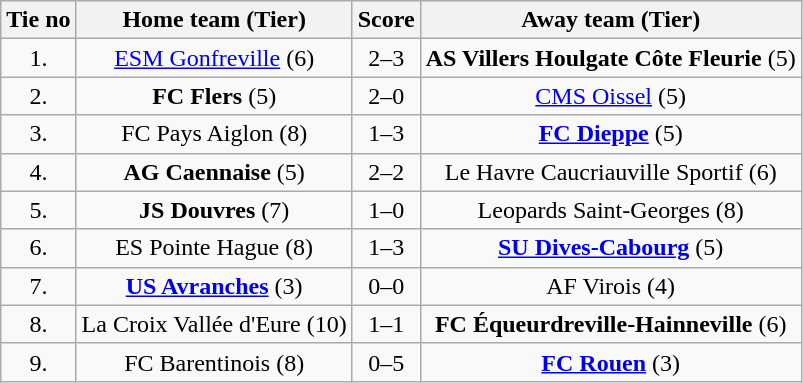<table class="wikitable" style="text-align: center">
<tr>
<th>Tie no</th>
<th>Home team (Tier)</th>
<th>Score</th>
<th>Away team (Tier)</th>
</tr>
<tr>
<td>1.</td>
<td><a href='#'>ESM Gonfreville</a> (6)</td>
<td>2–3</td>
<td><strong>AS Villers Houlgate Côte Fleurie</strong> (5)</td>
</tr>
<tr>
<td>2.</td>
<td><strong>FC Flers</strong> (5)</td>
<td>2–0</td>
<td><a href='#'>CMS Oissel</a> (5)</td>
</tr>
<tr>
<td>3.</td>
<td>FC Pays Aiglon (8)</td>
<td>1–3</td>
<td><strong><a href='#'>FC Dieppe</a></strong> (5)</td>
</tr>
<tr>
<td>4.</td>
<td><strong>AG Caennaise</strong> (5)</td>
<td>2–2 </td>
<td>Le Havre Caucriauville Sportif (6)</td>
</tr>
<tr>
<td>5.</td>
<td><strong>JS Douvres</strong> (7)</td>
<td>1–0</td>
<td>Leopards Saint-Georges (8)</td>
</tr>
<tr>
<td>6.</td>
<td>ES Pointe Hague (8)</td>
<td>1–3</td>
<td><strong><a href='#'>SU Dives-Cabourg</a></strong> (5)</td>
</tr>
<tr>
<td>7.</td>
<td><strong><a href='#'>US Avranches</a></strong> (3)</td>
<td>0–0 </td>
<td>AF Virois (4)</td>
</tr>
<tr>
<td>8.</td>
<td>La Croix Vallée d'Eure (10)</td>
<td>1–1 </td>
<td><strong>FC Équeurdreville-Hainneville</strong> (6)</td>
</tr>
<tr>
<td>9.</td>
<td>FC Barentinois (8)</td>
<td>0–5</td>
<td><strong><a href='#'>FC Rouen</a></strong> (3)</td>
</tr>
</table>
